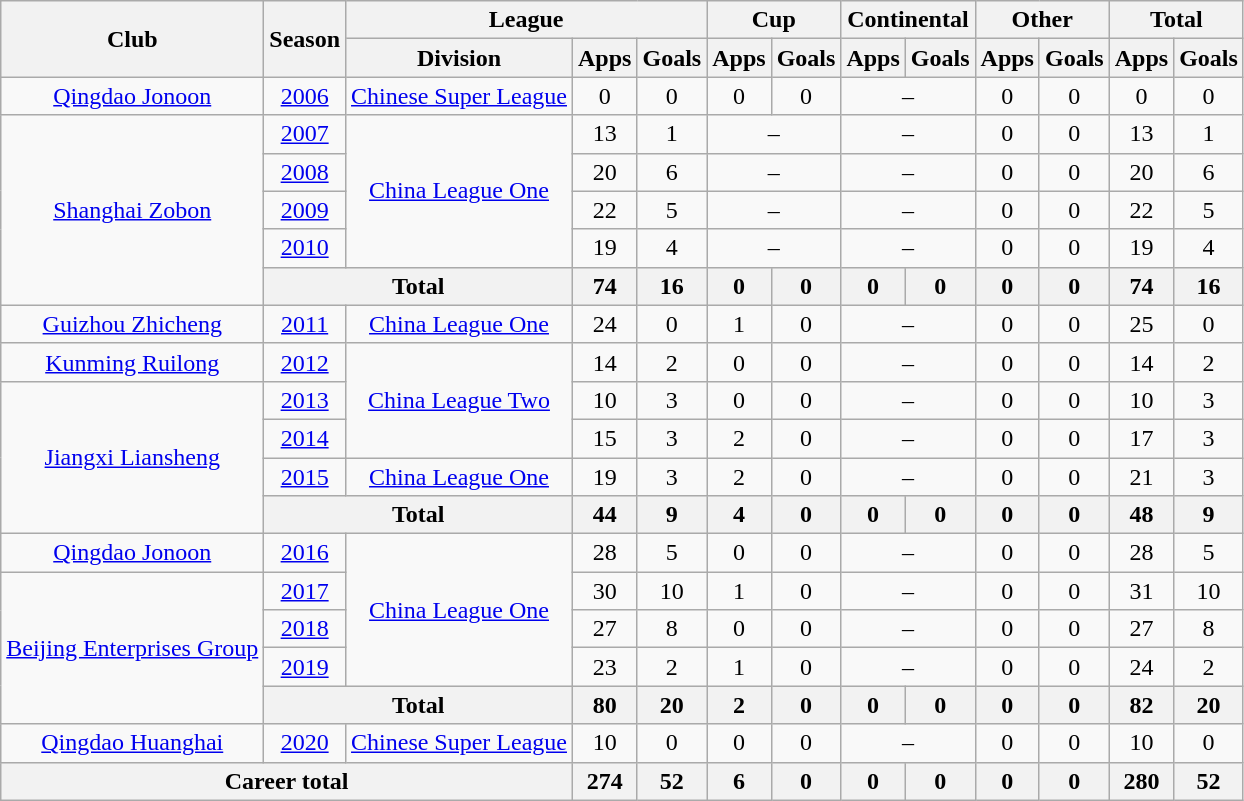<table class="wikitable" style="text-align: center">
<tr>
<th rowspan="2">Club</th>
<th rowspan="2">Season</th>
<th colspan="3">League</th>
<th colspan="2">Cup</th>
<th colspan="2">Continental</th>
<th colspan="2">Other</th>
<th colspan="2">Total</th>
</tr>
<tr>
<th>Division</th>
<th>Apps</th>
<th>Goals</th>
<th>Apps</th>
<th>Goals</th>
<th>Apps</th>
<th>Goals</th>
<th>Apps</th>
<th>Goals</th>
<th>Apps</th>
<th>Goals</th>
</tr>
<tr>
<td><a href='#'>Qingdao Jonoon</a></td>
<td><a href='#'>2006</a></td>
<td><a href='#'>Chinese Super League</a></td>
<td>0</td>
<td>0</td>
<td>0</td>
<td>0</td>
<td colspan="2">–</td>
<td>0</td>
<td>0</td>
<td>0</td>
<td>0</td>
</tr>
<tr>
<td rowspan="5"><a href='#'>Shanghai Zobon</a></td>
<td><a href='#'>2007</a></td>
<td rowspan="4"><a href='#'>China League One</a></td>
<td>13</td>
<td>1</td>
<td colspan="2">–</td>
<td colspan="2">–</td>
<td>0</td>
<td>0</td>
<td>13</td>
<td>1</td>
</tr>
<tr>
<td><a href='#'>2008</a></td>
<td>20</td>
<td>6</td>
<td colspan="2">–</td>
<td colspan="2">–</td>
<td>0</td>
<td>0</td>
<td>20</td>
<td>6</td>
</tr>
<tr>
<td><a href='#'>2009</a></td>
<td>22</td>
<td>5</td>
<td colspan="2">–</td>
<td colspan="2">–</td>
<td>0</td>
<td>0</td>
<td>22</td>
<td>5</td>
</tr>
<tr>
<td><a href='#'>2010</a></td>
<td>19</td>
<td>4</td>
<td colspan="2">–</td>
<td colspan="2">–</td>
<td>0</td>
<td>0</td>
<td>19</td>
<td>4</td>
</tr>
<tr>
<th colspan=2>Total</th>
<th>74</th>
<th>16</th>
<th>0</th>
<th>0</th>
<th>0</th>
<th>0</th>
<th>0</th>
<th>0</th>
<th>74</th>
<th>16</th>
</tr>
<tr>
<td rowspan="1"><a href='#'>Guizhou Zhicheng</a></td>
<td><a href='#'>2011</a></td>
<td rowspan="1"><a href='#'>China League One</a></td>
<td>24</td>
<td>0</td>
<td>1</td>
<td>0</td>
<td colspan="2">–</td>
<td>0</td>
<td>0</td>
<td>25</td>
<td>0</td>
</tr>
<tr>
<td rowspan="1"><a href='#'>Kunming Ruilong</a></td>
<td><a href='#'>2012</a></td>
<td rowspan="3"><a href='#'>China League Two</a></td>
<td>14</td>
<td>2</td>
<td>0</td>
<td>0</td>
<td colspan="2">–</td>
<td>0</td>
<td>0</td>
<td>14</td>
<td>2</td>
</tr>
<tr>
<td rowspan="4"><a href='#'>Jiangxi Liansheng</a></td>
<td><a href='#'>2013</a></td>
<td>10</td>
<td>3</td>
<td>0</td>
<td>0</td>
<td colspan="2">–</td>
<td>0</td>
<td>0</td>
<td>10</td>
<td>3</td>
</tr>
<tr>
<td><a href='#'>2014</a></td>
<td>15</td>
<td>3</td>
<td>2</td>
<td>0</td>
<td colspan="2">–</td>
<td>0</td>
<td>0</td>
<td>17</td>
<td>3</td>
</tr>
<tr>
<td><a href='#'>2015</a></td>
<td><a href='#'>China League One</a></td>
<td>19</td>
<td>3</td>
<td>2</td>
<td>0</td>
<td colspan="2">–</td>
<td>0</td>
<td>0</td>
<td>21</td>
<td>3</td>
</tr>
<tr>
<th colspan=2>Total</th>
<th>44</th>
<th>9</th>
<th>4</th>
<th>0</th>
<th>0</th>
<th>0</th>
<th>0</th>
<th>0</th>
<th>48</th>
<th>9</th>
</tr>
<tr>
<td><a href='#'>Qingdao Jonoon</a></td>
<td><a href='#'>2016</a></td>
<td rowspan="4"><a href='#'>China League One</a></td>
<td>28</td>
<td>5</td>
<td>0</td>
<td>0</td>
<td colspan="2">–</td>
<td>0</td>
<td>0</td>
<td>28</td>
<td>5</td>
</tr>
<tr>
<td rowspan="4"><a href='#'>Beijing Enterprises Group</a></td>
<td><a href='#'>2017</a></td>
<td>30</td>
<td>10</td>
<td>1</td>
<td>0</td>
<td colspan="2">–</td>
<td>0</td>
<td>0</td>
<td>31</td>
<td>10</td>
</tr>
<tr>
<td><a href='#'>2018</a></td>
<td>27</td>
<td>8</td>
<td>0</td>
<td>0</td>
<td colspan="2">–</td>
<td>0</td>
<td>0</td>
<td>27</td>
<td>8</td>
</tr>
<tr>
<td><a href='#'>2019</a></td>
<td>23</td>
<td>2</td>
<td>1</td>
<td>0</td>
<td colspan="2">–</td>
<td>0</td>
<td>0</td>
<td>24</td>
<td>2</td>
</tr>
<tr>
<th colspan=2>Total</th>
<th>80</th>
<th>20</th>
<th>2</th>
<th>0</th>
<th>0</th>
<th>0</th>
<th>0</th>
<th>0</th>
<th>82</th>
<th>20</th>
</tr>
<tr>
<td><a href='#'>Qingdao Huanghai</a></td>
<td><a href='#'>2020</a></td>
<td><a href='#'>Chinese Super League</a></td>
<td>10</td>
<td>0</td>
<td>0</td>
<td>0</td>
<td colspan="2">–</td>
<td>0</td>
<td>0</td>
<td>10</td>
<td>0</td>
</tr>
<tr>
<th colspan=3>Career total</th>
<th>274</th>
<th>52</th>
<th>6</th>
<th>0</th>
<th>0</th>
<th>0</th>
<th>0</th>
<th>0</th>
<th>280</th>
<th>52</th>
</tr>
</table>
